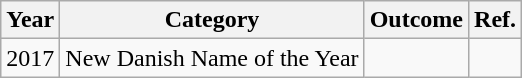<table class="wikitable">
<tr>
<th>Year</th>
<th>Category</th>
<th>Outcome</th>
<th>Ref.</th>
</tr>
<tr>
<td>2017</td>
<td>New Danish Name of the Year</td>
<td></td>
<td></td>
</tr>
</table>
